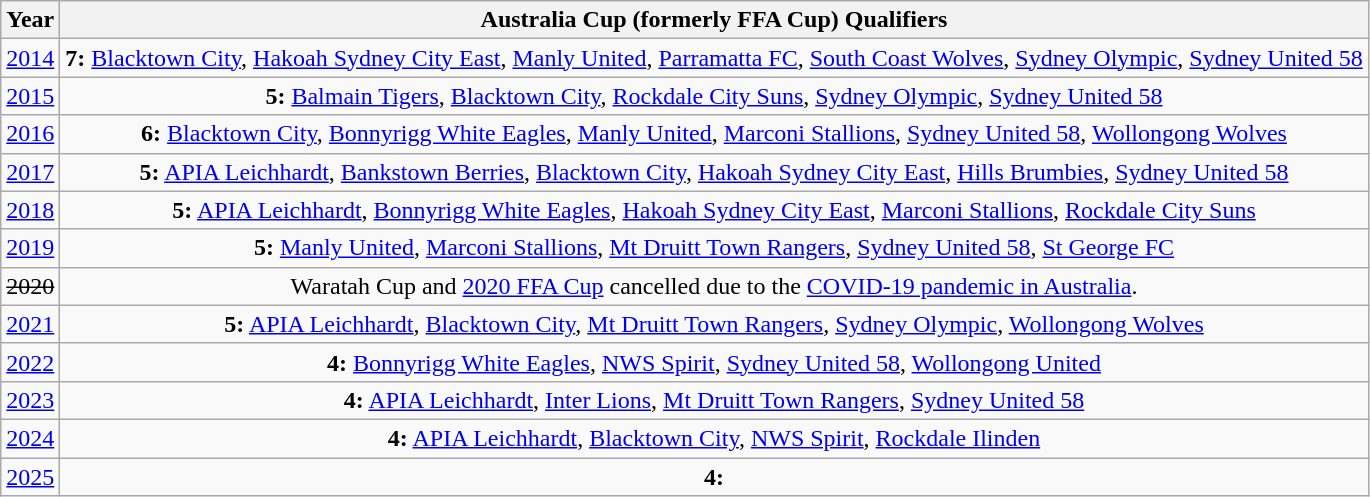<table class="wikitable" style="text-align:center">
<tr>
<th>Year</th>
<th>Australia Cup (formerly FFA Cup) Qualifiers</th>
</tr>
<tr>
<td><a href='#'>2014</a></td>
<td><strong>7:</strong> <a href='#'>Blacktown City</a>, <a href='#'>Hakoah Sydney City East</a>, <a href='#'>Manly United</a>, <a href='#'>Parramatta FC</a>, <a href='#'>South Coast Wolves</a>, <a href='#'>Sydney Olympic</a>, <a href='#'>Sydney United 58</a></td>
</tr>
<tr>
<td><a href='#'>2015</a></td>
<td><strong>5:</strong> <a href='#'>Balmain Tigers</a>, <a href='#'>Blacktown City</a>, <a href='#'>Rockdale City Suns</a>, <a href='#'>Sydney Olympic</a>, <a href='#'>Sydney United 58</a></td>
</tr>
<tr>
<td><a href='#'>2016</a></td>
<td><strong>6:</strong> <a href='#'>Blacktown City</a>, <a href='#'>Bonnyrigg White Eagles</a>, <a href='#'>Manly United</a>, <a href='#'>Marconi Stallions</a>, <a href='#'>Sydney United 58</a>, <a href='#'>Wollongong Wolves</a></td>
</tr>
<tr>
<td><a href='#'>2017</a></td>
<td><strong>5:</strong> <a href='#'>APIA Leichhardt</a>, <a href='#'>Bankstown Berries</a>, <a href='#'>Blacktown City</a>, <a href='#'>Hakoah Sydney City East</a>, <a href='#'>Hills Brumbies</a>, <a href='#'>Sydney United 58</a> </td>
</tr>
<tr>
<td><a href='#'>2018</a></td>
<td><strong>5:</strong> <a href='#'>APIA Leichhardt</a>, <a href='#'>Bonnyrigg White Eagles</a>, <a href='#'>Hakoah Sydney City East</a>,  <a href='#'>Marconi Stallions</a>, <a href='#'>Rockdale City Suns</a></td>
</tr>
<tr>
<td><a href='#'>2019</a></td>
<td><strong>5:</strong> <a href='#'>Manly United</a>, <a href='#'>Marconi Stallions</a>, <a href='#'>Mt Druitt Town Rangers</a>, <a href='#'>Sydney United 58</a>, <a href='#'>St George FC</a></td>
</tr>
<tr>
<td><s>2020</s></td>
<td>Waratah Cup and <a href='#'>2020 FFA Cup</a> cancelled due to the <a href='#'>COVID-19 pandemic in Australia</a>.</td>
</tr>
<tr>
<td><a href='#'>2021</a></td>
<td><strong>5:</strong> <a href='#'>APIA Leichhardt</a>, <a href='#'>Blacktown City</a>, <a href='#'>Mt Druitt Town Rangers</a>, <a href='#'>Sydney Olympic</a>, <a href='#'>Wollongong Wolves</a></td>
</tr>
<tr>
<td><a href='#'>2022</a></td>
<td><strong>4:</strong> <a href='#'>Bonnyrigg White Eagles</a>, <a href='#'>NWS Spirit</a>, <a href='#'>Sydney United 58</a>, <a href='#'>Wollongong United</a></td>
</tr>
<tr>
<td><a href='#'>2023</a></td>
<td><strong>4:</strong> <a href='#'>APIA Leichhardt</a>, <a href='#'>Inter Lions</a>, <a href='#'>Mt Druitt Town Rangers</a>, <a href='#'>Sydney United 58</a></td>
</tr>
<tr>
<td><a href='#'>2024</a></td>
<td><strong>4:</strong> <a href='#'>APIA Leichhardt</a>, <a href='#'>Blacktown City</a>, <a href='#'>NWS Spirit</a>, <a href='#'>Rockdale Ilinden</a></td>
</tr>
<tr>
<td><a href='#'>2025</a></td>
<td><strong>4:</strong></td>
</tr>
</table>
